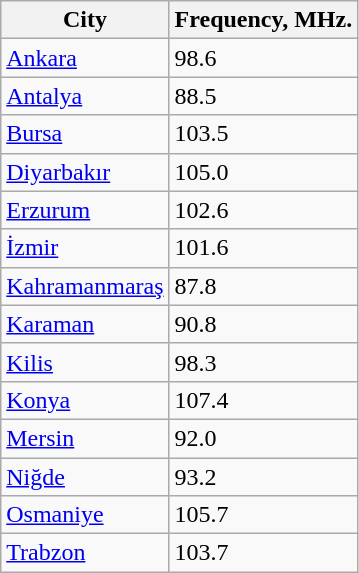<table class="sortable wikitable">
<tr>
<th>City</th>
<th>Frequency, MHz.</th>
</tr>
<tr>
<td><a href='#'>Ankara</a></td>
<td>98.6</td>
</tr>
<tr>
<td><a href='#'>Antalya</a></td>
<td>88.5</td>
</tr>
<tr>
<td><a href='#'>Bursa</a></td>
<td>103.5</td>
</tr>
<tr>
<td><a href='#'>Diyarbakır</a></td>
<td>105.0</td>
</tr>
<tr>
<td><a href='#'>Erzurum</a></td>
<td>102.6</td>
</tr>
<tr>
<td><a href='#'>İzmir</a></td>
<td>101.6</td>
</tr>
<tr>
<td><a href='#'>Kahramanmaraş</a></td>
<td>87.8</td>
</tr>
<tr>
<td><a href='#'>Karaman</a></td>
<td>90.8</td>
</tr>
<tr>
<td><a href='#'>Kilis</a></td>
<td>98.3</td>
</tr>
<tr>
<td><a href='#'>Konya</a></td>
<td>107.4</td>
</tr>
<tr>
<td><a href='#'>Mersin</a></td>
<td>92.0</td>
</tr>
<tr>
<td><a href='#'>Niğde</a></td>
<td>93.2</td>
</tr>
<tr>
<td><a href='#'>Osmaniye</a></td>
<td>105.7</td>
</tr>
<tr>
<td><a href='#'>Trabzon</a></td>
<td>103.7</td>
</tr>
</table>
